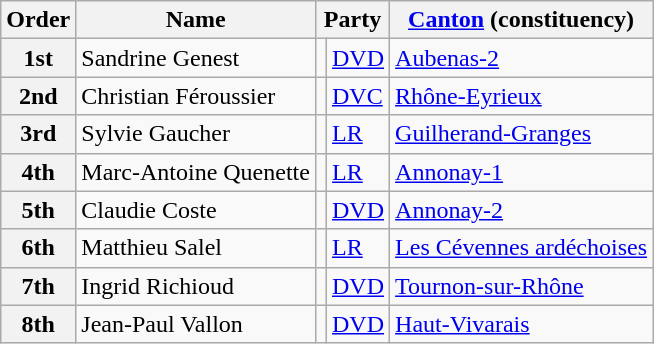<table class="wikitable sortable">
<tr>
<th>Order</th>
<th>Name</th>
<th colspan="2">Party</th>
<th><a href='#'>Canton</a> (constituency)</th>
</tr>
<tr>
<th>1st</th>
<td>Sandrine Genest</td>
<td></td>
<td><a href='#'>DVD</a></td>
<td><a href='#'>Aubenas-2</a></td>
</tr>
<tr>
<th>2nd</th>
<td>Christian Féroussier</td>
<td></td>
<td><a href='#'>DVC</a></td>
<td><a href='#'>Rhône-Eyrieux</a></td>
</tr>
<tr>
<th>3rd</th>
<td>Sylvie Gaucher</td>
<td></td>
<td><a href='#'>LR</a></td>
<td><a href='#'>Guilherand-Granges</a></td>
</tr>
<tr>
<th>4th</th>
<td>Marc-Antoine Quenette</td>
<td></td>
<td><a href='#'>LR</a></td>
<td><a href='#'>Annonay-1</a></td>
</tr>
<tr>
<th>5th</th>
<td>Claudie Coste</td>
<td></td>
<td><a href='#'>DVD</a></td>
<td><a href='#'>Annonay-2</a></td>
</tr>
<tr>
<th>6th</th>
<td>Matthieu Salel</td>
<td></td>
<td><a href='#'>LR</a></td>
<td><a href='#'>Les Cévennes ardéchoises</a></td>
</tr>
<tr>
<th>7th</th>
<td>Ingrid Richioud</td>
<td></td>
<td><a href='#'>DVD</a></td>
<td><a href='#'>Tournon-sur-Rhône</a></td>
</tr>
<tr>
<th>8th</th>
<td>Jean-Paul Vallon</td>
<td></td>
<td><a href='#'>DVD</a></td>
<td><a href='#'>Haut-Vivarais</a></td>
</tr>
</table>
